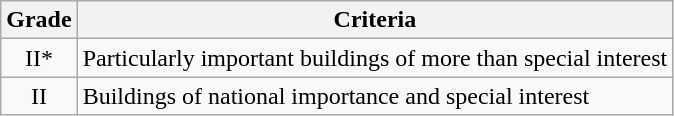<table class="wikitable">
<tr>
<th>Grade</th>
<th>Criteria</th>
</tr>
<tr>
<td align="center" >II*</td>
<td>Particularly important buildings of more than special interest</td>
</tr>
<tr>
<td align="center" >II</td>
<td>Buildings of national importance and special interest</td>
</tr>
</table>
